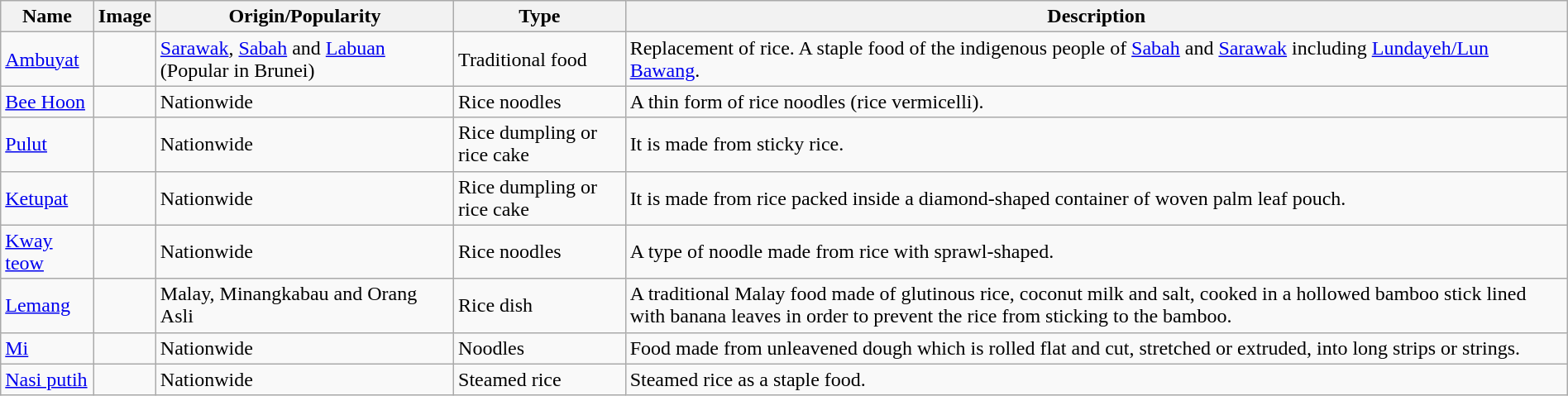<table class="wikitable sortable" width="100%">
<tr>
<th>Name</th>
<th>Image</th>
<th>Origin/Popularity</th>
<th>Type</th>
<th>Description</th>
</tr>
<tr>
<td><a href='#'>Ambuyat</a></td>
<td></td>
<td><a href='#'>Sarawak</a>, <a href='#'>Sabah</a> and <a href='#'>Labuan</a> (Popular in Brunei)</td>
<td>Traditional food</td>
<td>Replacement of rice. A staple food of the indigenous people of <a href='#'>Sabah</a> and <a href='#'>Sarawak</a> including <a href='#'>Lundayeh/Lun Bawang</a>.</td>
</tr>
<tr>
<td><a href='#'>Bee Hoon</a></td>
<td></td>
<td>Nationwide</td>
<td>Rice noodles</td>
<td>A thin form of rice noodles (rice vermicelli).</td>
</tr>
<tr>
<td><a href='#'>Pulut</a></td>
<td></td>
<td>Nationwide</td>
<td>Rice dumpling or rice cake</td>
<td>It is made from sticky rice.</td>
</tr>
<tr>
<td><a href='#'>Ketupat</a></td>
<td></td>
<td>Nationwide</td>
<td>Rice dumpling or rice cake</td>
<td>It is made from rice packed inside a diamond-shaped container of woven palm leaf pouch.</td>
</tr>
<tr>
<td><a href='#'>Kway teow</a></td>
<td></td>
<td>Nationwide</td>
<td>Rice noodles</td>
<td>A type of noodle made from rice with sprawl-shaped.</td>
</tr>
<tr>
<td><a href='#'>Lemang</a></td>
<td></td>
<td>Malay, Minangkabau and Orang Asli</td>
<td>Rice dish</td>
<td>A traditional Malay food made of glutinous rice, coconut milk and salt, cooked in a hollowed bamboo stick lined with banana leaves in order to prevent the rice from sticking to the bamboo.</td>
</tr>
<tr>
<td><a href='#'>Mi</a></td>
<td></td>
<td>Nationwide</td>
<td>Noodles</td>
<td>Food made from unleavened dough which is rolled flat and cut, stretched or extruded, into long strips or strings.</td>
</tr>
<tr>
<td><a href='#'>Nasi putih</a></td>
<td></td>
<td>Nationwide</td>
<td>Steamed rice</td>
<td>Steamed rice as a staple food.</td>
</tr>
</table>
